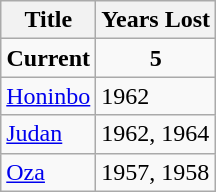<table class="wikitable">
<tr>
<th>Title</th>
<th>Years Lost</th>
</tr>
<tr>
<td align="center"><strong>Current</strong></td>
<td align="center"><strong>5</strong></td>
</tr>
<tr>
<td> <a href='#'>Honinbo</a></td>
<td>1962</td>
</tr>
<tr>
<td> <a href='#'>Judan</a></td>
<td>1962, 1964</td>
</tr>
<tr>
<td> <a href='#'>Oza</a></td>
<td>1957, 1958</td>
</tr>
</table>
